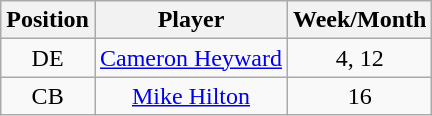<table class="wikitable" style="text-align:center">
<tr>
<th>Position</th>
<th>Player</th>
<th>Week/Month</th>
</tr>
<tr>
<td>DE</td>
<td><a href='#'>Cameron Heyward</a></td>
<td>4, 12</td>
</tr>
<tr>
<td>CB</td>
<td><a href='#'>Mike Hilton</a></td>
<td>16</td>
</tr>
</table>
